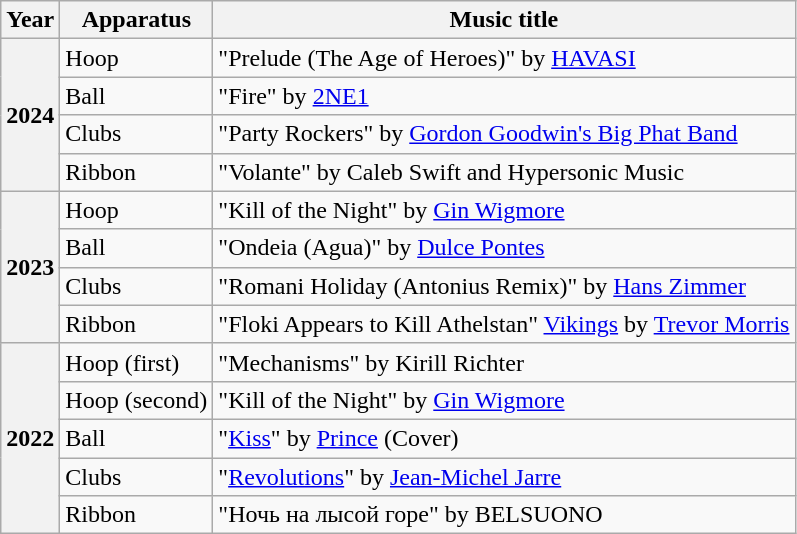<table class="wikitable plainrowheaders">
<tr>
<th scope=col>Year</th>
<th scope=col>Apparatus</th>
<th scope=col>Music title</th>
</tr>
<tr>
<th scope=row rowspan=4>2024</th>
<td>Hoop</td>
<td>"Prelude (The Age of Heroes)" by <a href='#'>HAVASI</a></td>
</tr>
<tr>
<td>Ball</td>
<td "Fire (2NE1 song)>"Fire" by <a href='#'>2NE1</a></td>
</tr>
<tr>
<td>Clubs</td>
<td>"Party Rockers" by <a href='#'>Gordon Goodwin's Big Phat Band</a></td>
</tr>
<tr>
<td>Ribbon</td>
<td>"Volante" by Caleb Swift and Hypersonic Music</td>
</tr>
<tr>
<th scope=row rowspan=4>2023</th>
<td>Hoop</td>
<td>"Kill of the Night" by <a href='#'>Gin Wigmore</a></td>
</tr>
<tr>
<td>Ball</td>
<td>"Ondeia (Agua)" by <a href='#'>Dulce Pontes</a></td>
</tr>
<tr>
<td>Clubs</td>
<td>"Romani Holiday (Antonius Remix)" by <a href='#'>Hans Zimmer</a></td>
</tr>
<tr>
<td>Ribbon</td>
<td>"Floki Appears to Kill Athelstan" <a href='#'>Vikings</a> by <a href='#'>Trevor Morris</a></td>
</tr>
<tr>
<th scope=row rowspan=5>2022</th>
<td>Hoop (first)</td>
<td>"Mechanisms" by Kirill Richter</td>
</tr>
<tr>
<td>Hoop (second)</td>
<td>"Kill of the Night" by <a href='#'>Gin Wigmore</a></td>
</tr>
<tr>
<td>Ball</td>
<td>"<a href='#'>Kiss</a>" by <a href='#'>Prince</a> (Cover)</td>
</tr>
<tr>
<td>Clubs</td>
<td>"<a href='#'>Revolutions</a>" by <a href='#'>Jean-Michel Jarre</a></td>
</tr>
<tr>
<td>Ribbon</td>
<td>"Ночь на лысой горе" by BELSUONO</td>
</tr>
</table>
